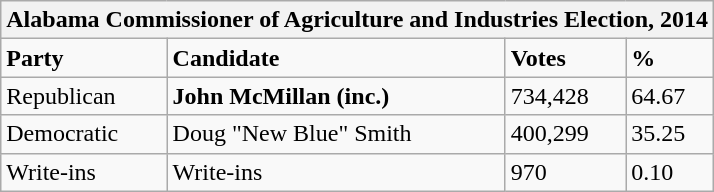<table class="wikitable">
<tr>
<th colspan="4">Alabama Commissioner of Agriculture and Industries Election, 2014</th>
</tr>
<tr>
<td><strong>Party</strong></td>
<td><strong>Candidate</strong></td>
<td><strong>Votes</strong></td>
<td><strong>%</strong></td>
</tr>
<tr>
<td>Republican</td>
<td><strong>John McMillan (inc.)</strong></td>
<td>734,428</td>
<td>64.67</td>
</tr>
<tr>
<td>Democratic</td>
<td>Doug "New Blue" Smith</td>
<td>400,299</td>
<td>35.25</td>
</tr>
<tr>
<td>Write-ins</td>
<td>Write-ins</td>
<td>970</td>
<td>0.10</td>
</tr>
</table>
